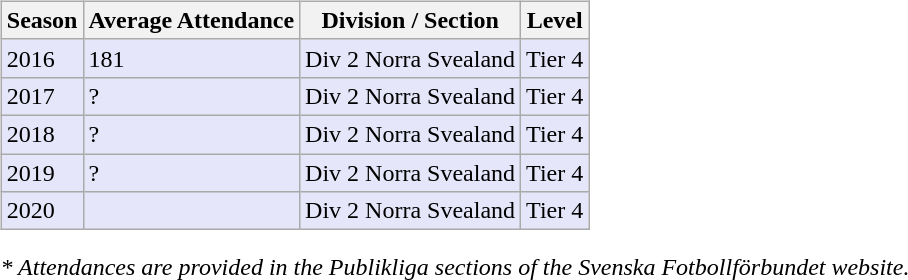<table>
<tr>
<td valign="top" width=0%><br><table class="wikitable">
<tr style="background:#f0f6fa;">
<th><strong>Season</strong></th>
<th><strong>Average Attendance</strong></th>
<th><strong>Division / Section</strong></th>
<th><strong>Level</strong></th>
</tr>
<tr>
<td style="background:#E6E6FA;">2016</td>
<td style="background:#E6E6FA;">181</td>
<td style="background:#E6E6FA;">Div 2 Norra Svealand</td>
<td style="background:#E6E6FA;">Tier 4</td>
</tr>
<tr>
<td style="background:#E6E6FA;">2017</td>
<td style="background:#E6E6FA;">?</td>
<td style="background:#E6E6FA;">Div 2 Norra Svealand</td>
<td style="background:#E6E6FA;">Tier 4</td>
</tr>
<tr>
<td style="background:#E6E6FA;">2018</td>
<td style="background:#E6E6FA;">?</td>
<td style="background:#E6E6FA;">Div 2 Norra Svealand</td>
<td style="background:#E6E6FA;">Tier 4</td>
</tr>
<tr>
<td style="background:#E6E6FA;">2019</td>
<td style="background:#E6E6FA;">?</td>
<td style="background:#E6E6FA;">Div 2 Norra Svealand</td>
<td style="background:#E6E6FA;">Tier 4</td>
</tr>
<tr>
<td style="background:#E6E6FA;">2020</td>
<td style="background:#E6E6FA;"></td>
<td style="background:#E6E6FA;">Div 2 Norra Svealand</td>
<td style="background:#E6E6FA;">Tier 4</td>
</tr>
</table>
<em>* Attendances are provided in the Publikliga sections of the Svenska Fotbollförbundet website.</em></td>
</tr>
</table>
